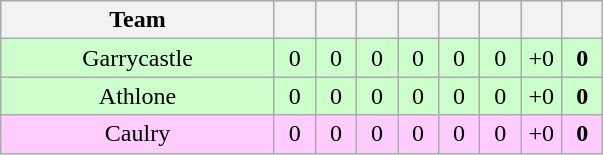<table class="wikitable" style="text-align:center">
<tr>
<th style="width:175px;">Team</th>
<th width="20"></th>
<th width="20"></th>
<th width="20"></th>
<th width="20"></th>
<th width="20"></th>
<th width="20"></th>
<th width="20"></th>
<th width="20"></th>
</tr>
<tr style="background:#cfc;">
<td>Garrycastle</td>
<td>0</td>
<td>0</td>
<td>0</td>
<td>0</td>
<td>0</td>
<td>0</td>
<td>+0</td>
<td><strong>0</strong></td>
</tr>
<tr style="background:#cfc;">
<td>Athlone</td>
<td>0</td>
<td>0</td>
<td>0</td>
<td>0</td>
<td>0</td>
<td>0</td>
<td>+0</td>
<td><strong>0</strong></td>
</tr>
<tr style="background:#fcf;">
<td>Caulry</td>
<td>0</td>
<td>0</td>
<td>0</td>
<td>0</td>
<td>0</td>
<td>0</td>
<td>+0</td>
<td><strong>0</strong></td>
</tr>
</table>
